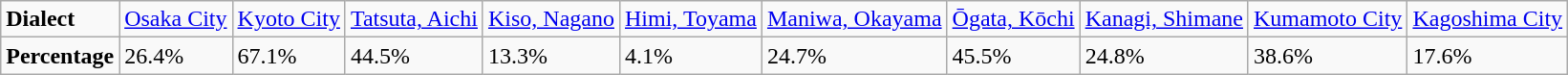<table class="wikitable">
<tr>
<td scope="col"><strong>Dialect</strong></td>
<td><a href='#'>Osaka City</a></td>
<td><a href='#'>Kyoto City</a></td>
<td><a href='#'>Tatsuta, Aichi</a></td>
<td><a href='#'>Kiso, Nagano</a></td>
<td><a href='#'>Himi, Toyama</a></td>
<td><a href='#'>Maniwa, Okayama</a></td>
<td><a href='#'>Ōgata, Kōchi</a></td>
<td><a href='#'>Kanagi, Shimane</a></td>
<td><a href='#'>Kumamoto City</a></td>
<td><a href='#'>Kagoshima City</a></td>
</tr>
<tr>
<td scope="col"><strong>Percentage</strong></td>
<td>26.4%</td>
<td>67.1%</td>
<td>44.5%</td>
<td>13.3%</td>
<td>4.1%</td>
<td>24.7%</td>
<td>45.5%</td>
<td>24.8%</td>
<td>38.6%</td>
<td>17.6%</td>
</tr>
</table>
